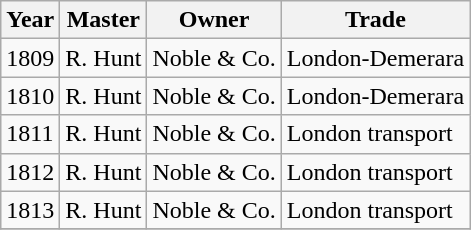<table class="sortable wikitable">
<tr>
<th>Year</th>
<th>Master</th>
<th>Owner</th>
<th>Trade</th>
</tr>
<tr>
<td>1809</td>
<td>R. Hunt</td>
<td>Noble & Co.</td>
<td>London-Demerara</td>
</tr>
<tr>
<td>1810</td>
<td>R. Hunt</td>
<td>Noble & Co.</td>
<td>London-Demerara</td>
</tr>
<tr>
<td>1811</td>
<td>R. Hunt</td>
<td>Noble & Co.</td>
<td>London transport</td>
</tr>
<tr>
<td>1812</td>
<td>R. Hunt</td>
<td>Noble & Co.</td>
<td>London transport</td>
</tr>
<tr>
<td>1813</td>
<td>R. Hunt</td>
<td>Noble & Co.</td>
<td>London transport</td>
</tr>
<tr>
</tr>
</table>
